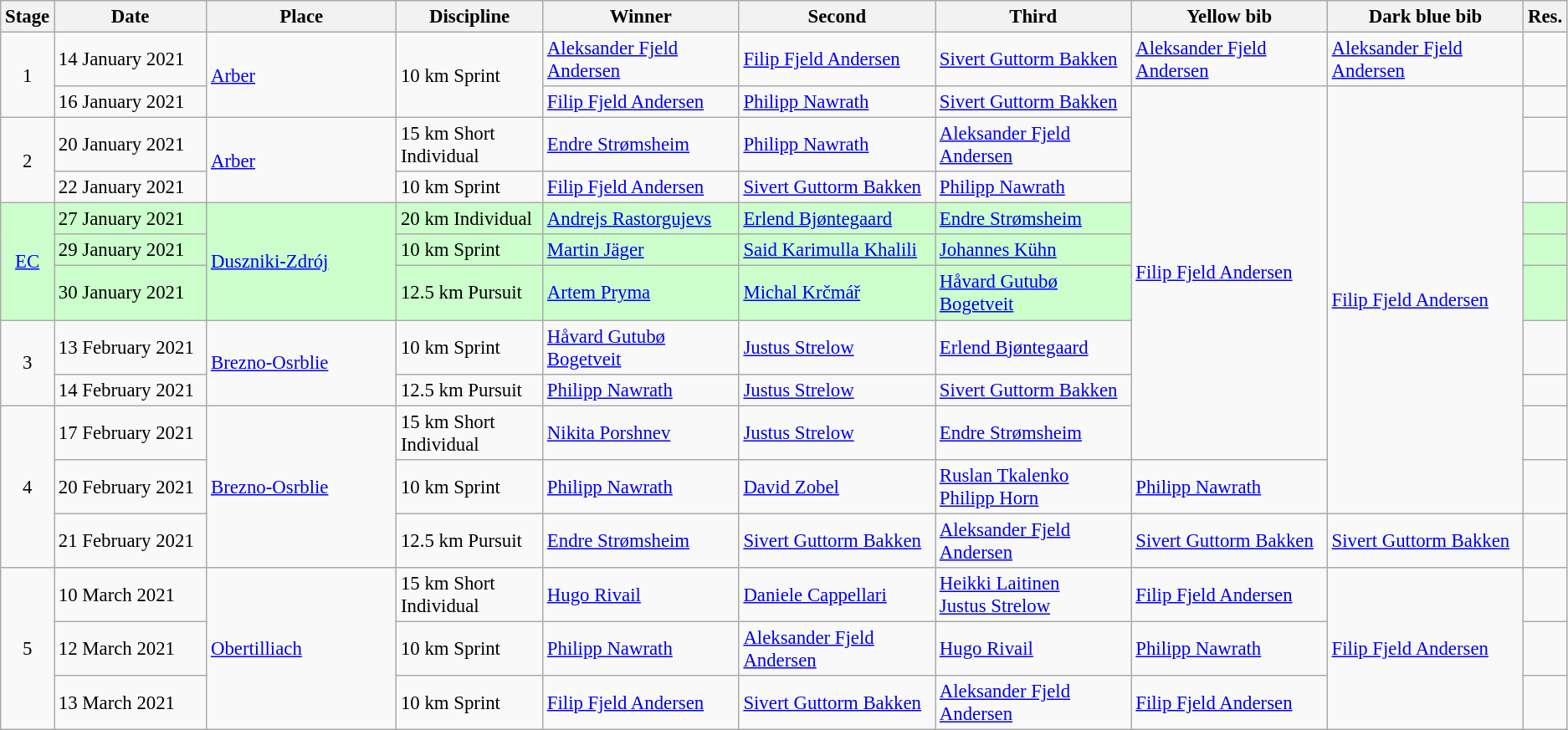<table class="wikitable" style="font-size:95%;">
<tr>
<th width="20">Stage</th>
<th width="115">Date</th>
<th width="145">Place</th>
<th width="110">Discipline</th>
<th width="150">Winner</th>
<th width="150">Second</th>
<th width="150">Third</th>
<th width="150">Yellow bib<br></th>
<th width="150">Dark blue bib<br></th>
<th width="10">Res.</th>
</tr>
<tr>
<td rowspan=2 align=center>1</td>
<td>14 January 2021</td>
<td rowspan=2> <a href='#'>Arber</a></td>
<td rowspan=2>10 km Sprint</td>
<td> <a href='#'>Aleksander Fjeld Andersen</a></td>
<td> <a href='#'>Filip Fjeld Andersen</a></td>
<td> <a href='#'>Sivert Guttorm Bakken</a></td>
<td> <a href='#'>Aleksander Fjeld Andersen</a></td>
<td> <a href='#'>Aleksander Fjeld Andersen</a></td>
<td></td>
</tr>
<tr>
<td>16 January 2021</td>
<td> <a href='#'>Filip Fjeld Andersen</a></td>
<td> <a href='#'>Philipp Nawrath</a></td>
<td> <a href='#'>Sivert Guttorm Bakken</a></td>
<td rowspan=9> <a href='#'>Filip Fjeld Andersen</a></td>
<td rowspan=10> <a href='#'>Filip Fjeld Andersen</a></td>
<td></td>
</tr>
<tr>
<td rowspan=2 align=center>2</td>
<td>20 January 2021</td>
<td rowspan=2> <a href='#'>Arber</a></td>
<td>15 km Short Individual</td>
<td> <a href='#'>Endre Strømsheim</a></td>
<td> <a href='#'>Philipp Nawrath</a></td>
<td> <a href='#'>Aleksander Fjeld Andersen</a></td>
<td></td>
</tr>
<tr>
<td>22 January 2021</td>
<td>10 km Sprint</td>
<td> <a href='#'>Filip Fjeld Andersen</a></td>
<td> <a href='#'>Sivert Guttorm Bakken</a></td>
<td> <a href='#'>Philipp Nawrath</a></td>
<td></td>
</tr>
<tr style="background:#CCFFCC">
<td rowspan=3 align=center><a href='#'>EC</a></td>
<td>27 January 2021</td>
<td rowspan=3> <a href='#'>Duszniki-Zdrój</a></td>
<td>20 km Individual</td>
<td> <a href='#'>Andrejs Rastorgujevs</a></td>
<td> <a href='#'>Erlend Bjøntegaard</a></td>
<td> <a href='#'>Endre Strømsheim</a></td>
<td></td>
</tr>
<tr style="background:#CCFFCC">
<td>29 January 2021</td>
<td>10 km Sprint</td>
<td> <a href='#'>Martin Jäger</a></td>
<td> <a href='#'>Said Karimulla Khalili</a></td>
<td> <a href='#'>Johannes Kühn</a></td>
<td></td>
</tr>
<tr style="background:#CCFFCC">
<td>30 January 2021</td>
<td>12.5 km Pursuit</td>
<td> <a href='#'>Artem Pryma</a></td>
<td> <a href='#'>Michal Krčmář</a></td>
<td> <a href='#'>Håvard Gutubø Bogetveit</a></td>
<td></td>
</tr>
<tr>
<td rowspan=2 align=center>3</td>
<td>13 February 2021</td>
<td rowspan=2> <a href='#'>Brezno-Osrblie</a></td>
<td>10 km Sprint</td>
<td> <a href='#'>Håvard Gutubø Bogetveit</a></td>
<td> <a href='#'>Justus Strelow</a></td>
<td> <a href='#'>Erlend Bjøntegaard</a></td>
<td></td>
</tr>
<tr>
<td>14 February 2021</td>
<td>12.5 km Pursuit</td>
<td> <a href='#'>Philipp Nawrath</a></td>
<td> <a href='#'>Justus Strelow</a></td>
<td> <a href='#'>Sivert Guttorm Bakken</a></td>
<td></td>
</tr>
<tr>
<td rowspan=3 align=center>4</td>
<td>17 February 2021</td>
<td rowspan=3> <a href='#'>Brezno-Osrblie</a></td>
<td>15 km Short Individual</td>
<td> <a href='#'>Nikita Porshnev</a></td>
<td> <a href='#'>Justus Strelow</a></td>
<td> <a href='#'>Endre Strømsheim</a></td>
<td></td>
</tr>
<tr>
<td>20 February 2021</td>
<td>10 km Sprint</td>
<td> <a href='#'>Philipp Nawrath</a></td>
<td> <a href='#'>David Zobel</a></td>
<td> <a href='#'>Ruslan Tkalenko</a><br> <a href='#'>Philipp Horn</a></td>
<td> <a href='#'>Philipp Nawrath</a></td>
<td></td>
</tr>
<tr>
<td>21 February 2021</td>
<td>12.5 km Pursuit</td>
<td> <a href='#'>Endre Strømsheim</a></td>
<td> <a href='#'>Sivert Guttorm Bakken</a></td>
<td> <a href='#'>Aleksander Fjeld Andersen</a></td>
<td> <a href='#'>Sivert Guttorm Bakken</a></td>
<td> <a href='#'>Sivert Guttorm Bakken</a></td>
<td></td>
</tr>
<tr>
<td rowspan=3 align=center>5</td>
<td>10 March 2021</td>
<td rowspan=3> <a href='#'>Obertilliach</a></td>
<td>15 km Short Individual</td>
<td> <a href='#'>Hugo Rivail</a></td>
<td> <a href='#'>Daniele Cappellari</a></td>
<td> <a href='#'>Heikki Laitinen</a><br> <a href='#'>Justus Strelow</a></td>
<td> <a href='#'>Filip Fjeld Andersen</a></td>
<td rowspan=3> <a href='#'>Filip Fjeld Andersen</a></td>
<td></td>
</tr>
<tr>
<td>12 March 2021</td>
<td>10 km Sprint</td>
<td> <a href='#'>Philipp Nawrath</a></td>
<td> <a href='#'>Aleksander Fjeld Andersen</a></td>
<td> <a href='#'>Hugo Rivail</a></td>
<td> <a href='#'>Philipp Nawrath</a></td>
<td></td>
</tr>
<tr>
<td>13 March 2021</td>
<td>10 km Sprint</td>
<td> <a href='#'>Filip Fjeld Andersen</a></td>
<td> <a href='#'>Sivert Guttorm Bakken</a></td>
<td> <a href='#'>Aleksander Fjeld Andersen</a></td>
<td> <a href='#'>Filip Fjeld Andersen</a></td>
<td></td>
</tr>
</table>
